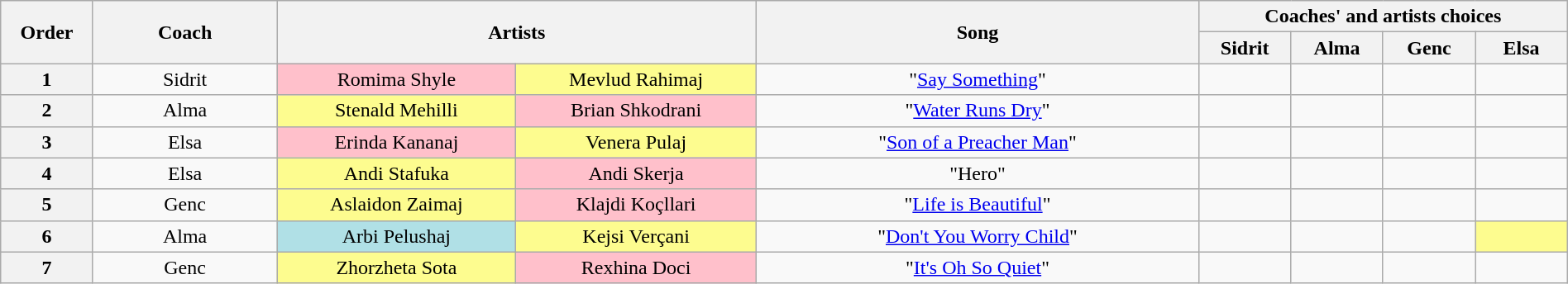<table class="wikitable" style="text-align:center; width:100%;">
<tr>
<th scope="col" style="width:05%;" rowspan="2">Order</th>
<th scope="col" style="width:10%;" rowspan="2">Coach</th>
<th scope="col" style="width:26%;" colspan="2" rowspan="2">Artists</th>
<th scope="col" style="width:24%;" rowspan="2">Song</th>
<th scope="col" style="width:20%;" colspan="4">Coaches' and artists choices</th>
</tr>
<tr>
<th style="width:05%;">Sidrit</th>
<th style="width:05%;">Alma</th>
<th style="width:05%;">Genc</th>
<th style="width:05%;">Elsa</th>
</tr>
<tr>
<th scope="col">1</th>
<td>Sidrit</td>
<td style="background:pink;text-align:center;">Romima Shyle</td>
<td style="background:#fdfc8f;text-align:center;">Mevlud Rahimaj</td>
<td>"<a href='#'>Say Something</a>"</td>
<td></td>
<td></td>
<td></td>
<td></td>
</tr>
<tr>
<th scope="col">2</th>
<td>Alma</td>
<td style="background:#fdfc8f;text-align:center;">Stenald Mehilli</td>
<td style="background:pink;text-align:center;">Brian Shkodrani</td>
<td>"<a href='#'>Water Runs Dry</a>"</td>
<td></td>
<td></td>
<td></td>
<td></td>
</tr>
<tr>
<th scope="col">3</th>
<td>Elsa</td>
<td style="background:pink;text-align:center;">Erinda Kananaj</td>
<td style="background:#fdfc8f;text-align:center;">Venera Pulaj</td>
<td>"<a href='#'>Son of a Preacher Man</a>"</td>
<td></td>
<td></td>
<td></td>
<td></td>
</tr>
<tr>
<th scope="col">4</th>
<td>Elsa</td>
<td style="background:#fdfc8f;text-align:center;">Andi Stafuka</td>
<td style="background:pink;text-align:center;">Andi Skerja</td>
<td>"Hero"</td>
<td></td>
<td></td>
<td></td>
<td></td>
</tr>
<tr>
<th scope="col">5</th>
<td>Genc</td>
<td style="background:#fdfc8f;text-align:center;">Aslaidon Zaimaj</td>
<td style="background:pink;text-align:center;">Klajdi Koçllari</td>
<td>"<a href='#'>Life is Beautiful</a>"</td>
<td></td>
<td></td>
<td></td>
<td></td>
</tr>
<tr>
<th scope="col">6</th>
<td>Alma</td>
<td style="background:#b0e0e6;text-align:center;">Arbi Pelushaj</td>
<td style="background:#fdfc8f;text-align:center;">Kejsi Verçani</td>
<td>"<a href='#'>Don't You Worry Child</a>"</td>
<td></td>
<td></td>
<td></td>
<td style="background:#fdfc8f;"><strong></strong></td>
</tr>
<tr>
<th scope="col">7</th>
<td>Genc</td>
<td style="background:#fdfc8f;text-align:center;">Zhorzheta Sota</td>
<td style="background:pink;text-align:center;">Rexhina Doci</td>
<td>"<a href='#'>It's Oh So Quiet</a>"</td>
<td></td>
<td></td>
<td></td>
<td></td>
</tr>
</table>
